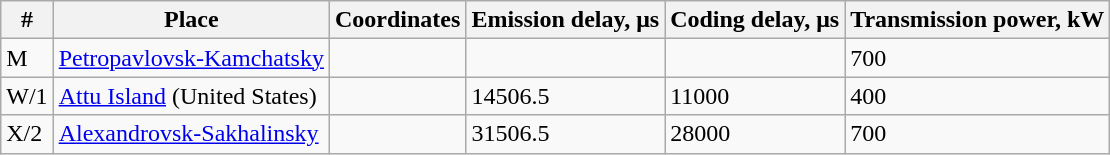<table class="wikitable">
<tr>
<th>#</th>
<th>Place</th>
<th>Coordinates</th>
<th>Emission delay, μs</th>
<th>Coding delay, μs</th>
<th>Transmission power, kW</th>
</tr>
<tr>
<td>M</td>
<td><a href='#'>Petropavlovsk-Kamchatsky</a></td>
<td></td>
<td></td>
<td></td>
<td>700</td>
</tr>
<tr>
<td>W/1</td>
<td><a href='#'>Attu Island</a> (United States)</td>
<td></td>
<td>14506.5</td>
<td>11000</td>
<td>400</td>
</tr>
<tr>
<td>X/2</td>
<td><a href='#'>Alexandrovsk-Sakhalinsky</a></td>
<td></td>
<td>31506.5</td>
<td>28000</td>
<td>700</td>
</tr>
</table>
